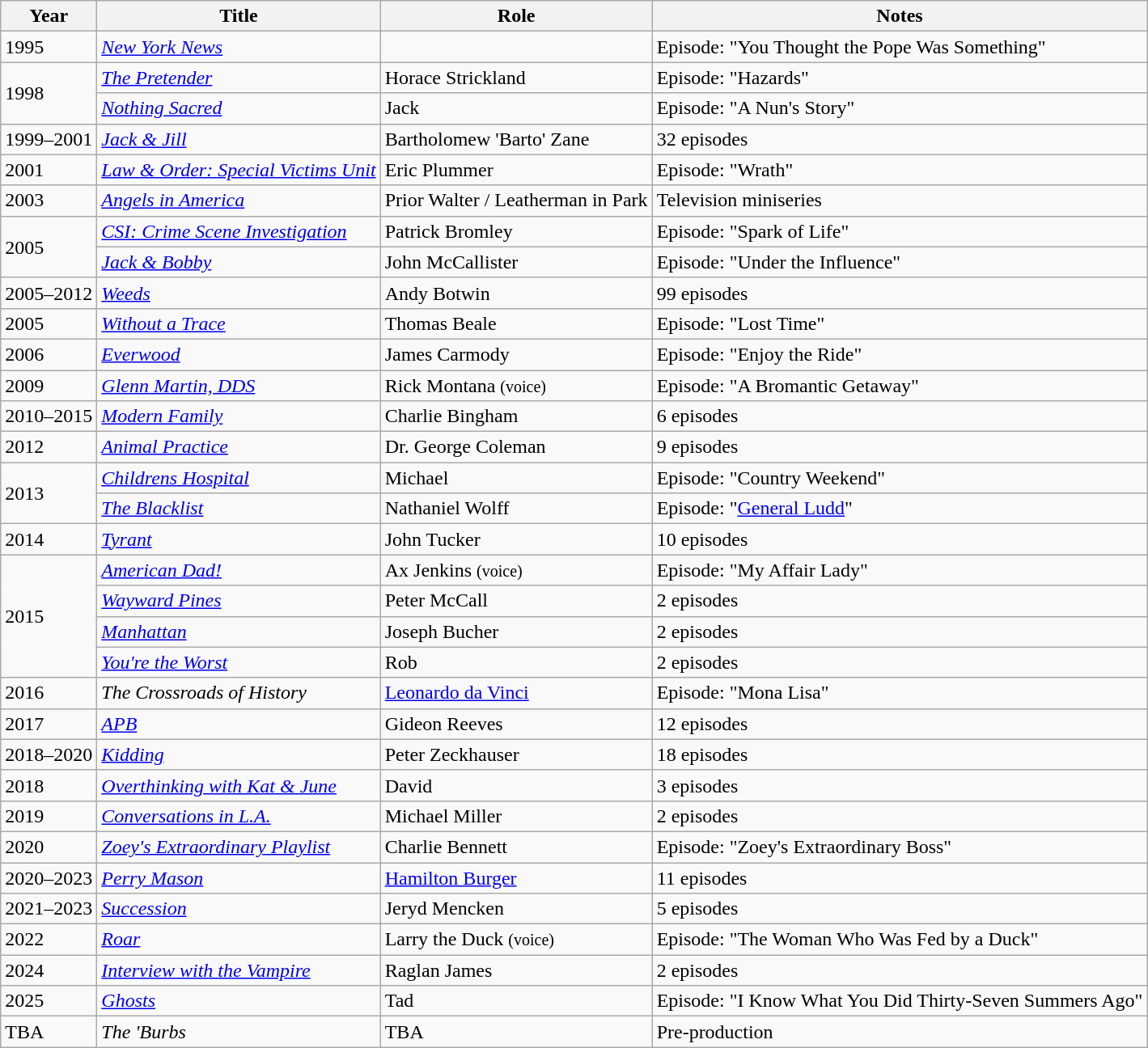<table class="wikitable">
<tr>
<th>Year</th>
<th>Title</th>
<th>Role</th>
<th class="unsortable">Notes</th>
</tr>
<tr>
<td>1995</td>
<td><em><a href='#'>New York News</a></em></td>
<td></td>
<td>Episode: "You Thought the Pope Was Something"</td>
</tr>
<tr>
<td rowspan="2">1998</td>
<td><em><a href='#'>The Pretender</a></em></td>
<td>Horace Strickland</td>
<td>Episode: "Hazards"</td>
</tr>
<tr>
<td><em><a href='#'>Nothing Sacred</a></em></td>
<td>Jack</td>
<td>Episode: "A Nun's Story"</td>
</tr>
<tr>
<td>1999–2001</td>
<td><em><a href='#'>Jack & Jill</a></em></td>
<td>Bartholomew 'Barto' Zane</td>
<td>32 episodes</td>
</tr>
<tr>
<td>2001</td>
<td><em><a href='#'>Law & Order: Special Victims Unit</a></em></td>
<td>Eric Plummer</td>
<td>Episode: "Wrath"</td>
</tr>
<tr>
<td>2003</td>
<td><em><a href='#'>Angels in America</a></em></td>
<td>Prior Walter / Leatherman in Park</td>
<td>Television miniseries</td>
</tr>
<tr>
<td rowspan="2">2005</td>
<td><em><a href='#'>CSI: Crime Scene Investigation</a></em></td>
<td>Patrick Bromley</td>
<td>Episode: "Spark of Life"</td>
</tr>
<tr>
<td><em><a href='#'>Jack & Bobby</a></em></td>
<td>John McCallister</td>
<td>Episode: "Under the Influence"</td>
</tr>
<tr>
<td>2005–2012</td>
<td><em><a href='#'>Weeds</a></em></td>
<td>Andy Botwin</td>
<td>99 episodes</td>
</tr>
<tr>
<td>2005</td>
<td><em><a href='#'>Without a Trace</a></em></td>
<td>Thomas Beale</td>
<td>Episode: "Lost Time"</td>
</tr>
<tr>
<td>2006</td>
<td><em><a href='#'>Everwood</a></em></td>
<td>James Carmody</td>
<td>Episode: "Enjoy the Ride"</td>
</tr>
<tr>
<td>2009</td>
<td><em><a href='#'>Glenn Martin, DDS</a></em></td>
<td>Rick Montana <small>(voice)</small></td>
<td>Episode: "A Bromantic Getaway"</td>
</tr>
<tr>
<td>2010–2015</td>
<td><em><a href='#'>Modern Family</a></em></td>
<td>Charlie Bingham</td>
<td>6 episodes</td>
</tr>
<tr>
<td>2012</td>
<td><em><a href='#'>Animal Practice</a></em></td>
<td>Dr. George Coleman</td>
<td>9 episodes</td>
</tr>
<tr>
<td rowspan="2">2013</td>
<td><em><a href='#'>Childrens Hospital</a></em></td>
<td>Michael</td>
<td>Episode: "Country Weekend"</td>
</tr>
<tr>
<td><em><a href='#'>The Blacklist</a></em></td>
<td>Nathaniel Wolff</td>
<td>Episode: "<a href='#'>General Ludd</a>"</td>
</tr>
<tr>
<td>2014</td>
<td><em><a href='#'>Tyrant</a></em></td>
<td>John Tucker</td>
<td>10 episodes</td>
</tr>
<tr>
<td rowspan="4">2015</td>
<td><em><a href='#'>American Dad!</a></em></td>
<td>Ax Jenkins <small>(voice)</small></td>
<td>Episode: "My Affair Lady"</td>
</tr>
<tr>
<td><em><a href='#'>Wayward Pines</a></em></td>
<td>Peter McCall</td>
<td>2 episodes</td>
</tr>
<tr>
<td><em><a href='#'>Manhattan</a></em></td>
<td>Joseph Bucher</td>
<td>2 episodes</td>
</tr>
<tr>
<td><em><a href='#'>You're the Worst</a></em></td>
<td>Rob</td>
<td>2 episodes</td>
</tr>
<tr>
<td>2016</td>
<td><em>The Crossroads of History</em></td>
<td><a href='#'>Leonardo da Vinci</a></td>
<td>Episode: "Mona Lisa"</td>
</tr>
<tr>
<td>2017</td>
<td><em><a href='#'>APB</a></em></td>
<td>Gideon Reeves</td>
<td>12 episodes</td>
</tr>
<tr>
<td>2018–2020</td>
<td><em><a href='#'>Kidding</a></em></td>
<td>Peter Zeckhauser</td>
<td>18 episodes</td>
</tr>
<tr>
<td>2018</td>
<td><em><a href='#'>Overthinking with Kat & June</a></em></td>
<td>David</td>
<td>3 episodes</td>
</tr>
<tr>
<td>2019</td>
<td><em><a href='#'>Conversations in L.A.</a></em></td>
<td>Michael Miller</td>
<td>2 episodes</td>
</tr>
<tr>
<td>2020</td>
<td><em><a href='#'>Zoey's Extraordinary Playlist</a></em></td>
<td>Charlie Bennett</td>
<td>Episode: "Zoey's Extraordinary Boss"</td>
</tr>
<tr>
<td>2020–2023</td>
<td><em><a href='#'>Perry Mason</a></em></td>
<td><a href='#'>Hamilton Burger</a></td>
<td>11 episodes</td>
</tr>
<tr>
<td>2021–2023</td>
<td><em><a href='#'>Succession</a></em></td>
<td>Jeryd Mencken</td>
<td>5 episodes</td>
</tr>
<tr>
<td>2022</td>
<td><em><a href='#'>Roar</a></em></td>
<td>Larry the Duck <small>(voice)</small></td>
<td>Episode: "The Woman Who Was Fed by a Duck"</td>
</tr>
<tr>
<td>2024</td>
<td><em><a href='#'>Interview with the Vampire</a></em></td>
<td>Raglan James</td>
<td>2 episodes</td>
</tr>
<tr>
<td>2025</td>
<td><em><a href='#'>Ghosts</a></em></td>
<td>Tad</td>
<td>Episode: "I Know What You Did Thirty-Seven Summers Ago"</td>
</tr>
<tr>
<td>TBA</td>
<td><em>The 'Burbs</em></td>
<td>TBA</td>
<td>Pre-production</td>
</tr>
</table>
